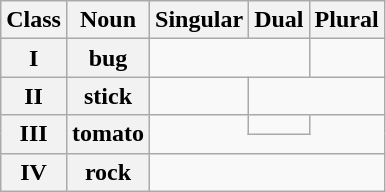<table class="wikitable" style="text-align: center;">
<tr>
<th>Class</th>
<th>Noun</th>
<th>Singular</th>
<th>Dual</th>
<th>Plural</th>
</tr>
<tr>
<th>I</th>
<th>bug</th>
<td colspan=2></td>
<td></td>
</tr>
<tr>
<th>II</th>
<th>stick</th>
<td></td>
<td colspan=2></td>
</tr>
<tr>
<th rowspan=2>III</th>
<th rowspan=2>tomato</th>
<td style="border-style: solid none solid solid;" rowspan=2></td>
<td></td>
<td style="border-style: solid solid solid none;" rowspan=2></td>
</tr>
<tr>
<td style="border-style: none none none none;"></td>
</tr>
<tr>
<th>IV</th>
<th>rock</th>
<td colspan=3></td>
</tr>
</table>
